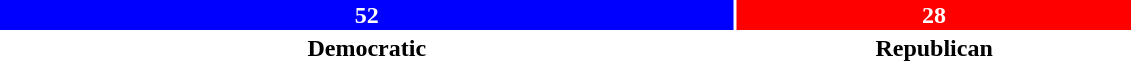<table style="width:60%; text-align:center;">
<tr style="color:white;">
<td style="background:blue; width:65%;"><strong>52</strong></td>
<td style="background:red; width:35%;"><strong>28</strong></td>
</tr>
<tr>
<td><span><strong>Democratic</strong></span></td>
<td><span><strong>Republican</strong></span></td>
</tr>
</table>
